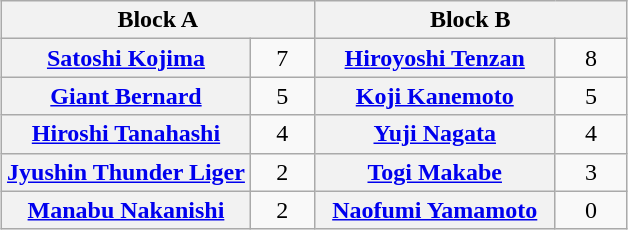<table class="wikitable" style="margin: 1em auto 1em auto;text-align:center">
<tr>
<th colspan="2" style="width:50%">Block A</th>
<th colspan="2" style="width:50%">Block B</th>
</tr>
<tr>
<th><a href='#'>Satoshi Kojima</a></th>
<td style="width:35px">7</td>
<th><a href='#'>Hiroyoshi Tenzan</a></th>
<td style="width:35px">8</td>
</tr>
<tr>
<th><a href='#'>Giant Bernard</a></th>
<td>5</td>
<th><a href='#'>Koji Kanemoto</a></th>
<td>5</td>
</tr>
<tr>
<th><a href='#'>Hiroshi Tanahashi</a></th>
<td>4</td>
<th><a href='#'>Yuji Nagata</a></th>
<td>4</td>
</tr>
<tr>
<th><a href='#'>Jyushin Thunder Liger</a></th>
<td>2</td>
<th><a href='#'>Togi Makabe</a></th>
<td>3</td>
</tr>
<tr>
<th><a href='#'>Manabu Nakanishi</a></th>
<td>2</td>
<th><a href='#'>Naofumi Yamamoto</a></th>
<td>0</td>
</tr>
</table>
